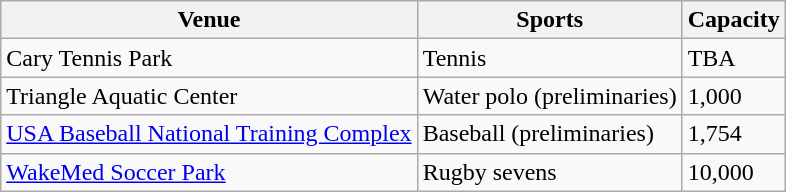<table class="wikitable sortable">
<tr>
<th>Venue</th>
<th>Sports</th>
<th>Capacity</th>
</tr>
<tr>
<td>Cary Tennis Park</td>
<td>Tennis</td>
<td>TBA</td>
</tr>
<tr>
<td>Triangle Aquatic Center</td>
<td>Water polo (preliminaries)</td>
<td>1,000</td>
</tr>
<tr>
<td><a href='#'>USA Baseball National Training Complex</a></td>
<td>Baseball (preliminaries)</td>
<td>1,754</td>
</tr>
<tr>
<td><a href='#'>WakeMed Soccer Park</a></td>
<td>Rugby sevens</td>
<td>10,000</td>
</tr>
</table>
